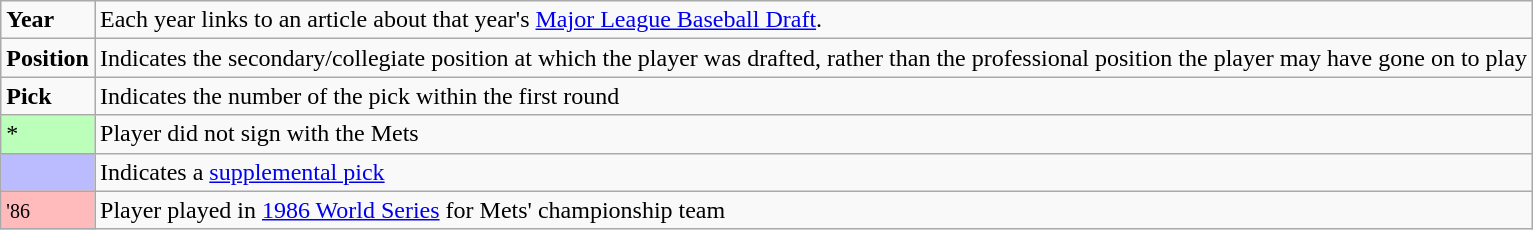<table class="wikitable" border="1">
<tr>
<td><strong>Year</strong></td>
<td>Each year links to an article about that year's <a href='#'>Major League Baseball Draft</a>.</td>
</tr>
<tr>
<td><strong>Position</strong></td>
<td>Indicates the secondary/collegiate position at which the player was drafted, rather than the professional position the player may have gone on to play</td>
</tr>
<tr>
<td><strong>Pick</strong></td>
<td>Indicates the number of the pick within the first round</td>
</tr>
<tr>
<td bgcolor="#bbffbb">*</td>
<td>Player did not sign with the Mets</td>
</tr>
<tr>
<td bgcolor="#bbbbff"></td>
<td>Indicates a <a href='#'>supplemental pick</a></td>
</tr>
<tr>
<td bgcolor="#ffbbbb"><small>'86</small></td>
<td>Player played in <a href='#'>1986 World Series</a> for Mets' championship team</td>
</tr>
</table>
